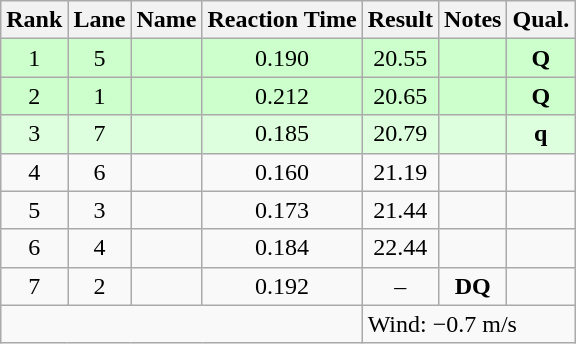<table class="wikitable" style="text-align:center">
<tr>
<th>Rank</th>
<th>Lane</th>
<th>Name</th>
<th>Reaction Time</th>
<th>Result</th>
<th>Notes</th>
<th>Qual.</th>
</tr>
<tr bgcolor=ccffcc>
<td>1</td>
<td>5</td>
<td align="left"></td>
<td>0.190</td>
<td>20.55</td>
<td></td>
<td><strong>Q</strong></td>
</tr>
<tr bgcolor=ccffcc>
<td>2</td>
<td>1</td>
<td align="left"></td>
<td>0.212</td>
<td>20.65</td>
<td></td>
<td><strong>Q</strong></td>
</tr>
<tr bgcolor=ddffdd>
<td>3</td>
<td>7</td>
<td align="left"></td>
<td>0.185</td>
<td>20.79</td>
<td></td>
<td><strong>q</strong></td>
</tr>
<tr>
<td>4</td>
<td>6</td>
<td align="left"></td>
<td>0.160</td>
<td>21.19</td>
<td></td>
<td></td>
</tr>
<tr>
<td>5</td>
<td>3</td>
<td align="left"></td>
<td>0.173</td>
<td>21.44</td>
<td></td>
<td></td>
</tr>
<tr>
<td>6</td>
<td>4</td>
<td align="left"></td>
<td>0.184</td>
<td>22.44</td>
<td></td>
<td></td>
</tr>
<tr>
<td>7</td>
<td>2</td>
<td align="left"></td>
<td>0.192</td>
<td>–</td>
<td><strong>DQ</strong></td>
<td></td>
</tr>
<tr class="sortbottom">
<td colspan=4></td>
<td colspan="3" style="text-align:left;">Wind: −0.7 m/s</td>
</tr>
</table>
